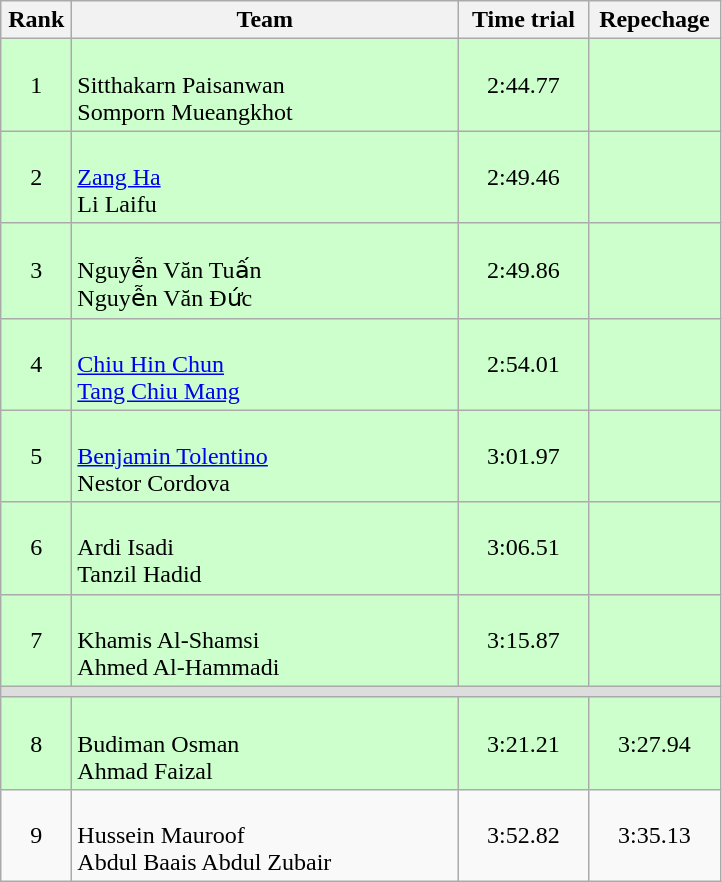<table class=wikitable style="text-align:center">
<tr>
<th width=40>Rank</th>
<th width=250>Team</th>
<th width=80>Time trial</th>
<th width=80>Repechage</th>
</tr>
<tr bgcolor="ccffcc">
<td>1</td>
<td align=left><br>Sitthakarn Paisanwan<br>Somporn Mueangkhot</td>
<td>2:44.77</td>
<td></td>
</tr>
<tr bgcolor="ccffcc">
<td>2</td>
<td align=left><br><a href='#'>Zang Ha</a><br>Li Laifu</td>
<td>2:49.46</td>
<td></td>
</tr>
<tr bgcolor="ccffcc">
<td>3</td>
<td align=left><br>Nguyễn Văn Tuấn<br>Nguyễn Văn Đức</td>
<td>2:49.86</td>
<td></td>
</tr>
<tr bgcolor="ccffcc">
<td>4</td>
<td align=left><br><a href='#'>Chiu Hin Chun</a><br><a href='#'>Tang Chiu Mang</a></td>
<td>2:54.01</td>
<td></td>
</tr>
<tr bgcolor="ccffcc">
<td>5</td>
<td align=left><br><a href='#'>Benjamin Tolentino</a><br>Nestor Cordova</td>
<td>3:01.97</td>
<td></td>
</tr>
<tr bgcolor="ccffcc">
<td>6</td>
<td align=left><br>Ardi Isadi<br>Tanzil Hadid</td>
<td>3:06.51</td>
<td></td>
</tr>
<tr bgcolor="ccffcc">
<td>7</td>
<td align=left><br>Khamis Al-Shamsi<br>Ahmed Al-Hammadi</td>
<td>3:15.87</td>
<td></td>
</tr>
<tr bgcolor=#DDDDDD>
<td colspan=4></td>
</tr>
<tr bgcolor="ccffcc">
<td>8</td>
<td align=left><br>Budiman Osman<br>Ahmad Faizal</td>
<td>3:21.21</td>
<td>3:27.94</td>
</tr>
<tr>
<td>9</td>
<td align=left><br>Hussein Mauroof<br>Abdul Baais Abdul Zubair</td>
<td>3:52.82</td>
<td>3:35.13</td>
</tr>
</table>
